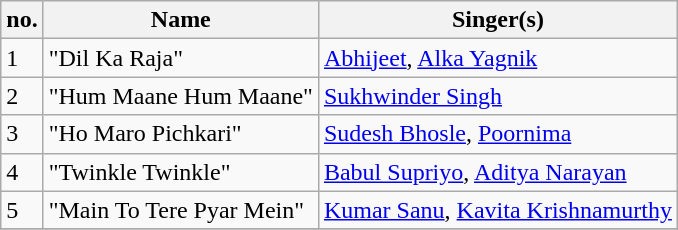<table class="wikitable">
<tr>
<th>no.</th>
<th>Name</th>
<th>Singer(s)</th>
</tr>
<tr>
<td>1</td>
<td>"Dil Ka Raja"</td>
<td><a href='#'>Abhijeet</a>, <a href='#'>Alka Yagnik</a></td>
</tr>
<tr>
<td>2</td>
<td>"Hum Maane Hum Maane"</td>
<td><a href='#'>Sukhwinder Singh</a></td>
</tr>
<tr>
<td>3</td>
<td>"Ho Maro Pichkari"</td>
<td><a href='#'>Sudesh Bhosle</a>, <a href='#'>Poornima</a></td>
</tr>
<tr>
<td>4</td>
<td>"Twinkle Twinkle"</td>
<td><a href='#'>Babul Supriyo</a>, <a href='#'>Aditya Narayan</a></td>
</tr>
<tr>
<td>5</td>
<td>"Main To Tere Pyar Mein"</td>
<td><a href='#'>Kumar Sanu</a>, <a href='#'>Kavita Krishnamurthy</a></td>
</tr>
<tr>
</tr>
</table>
